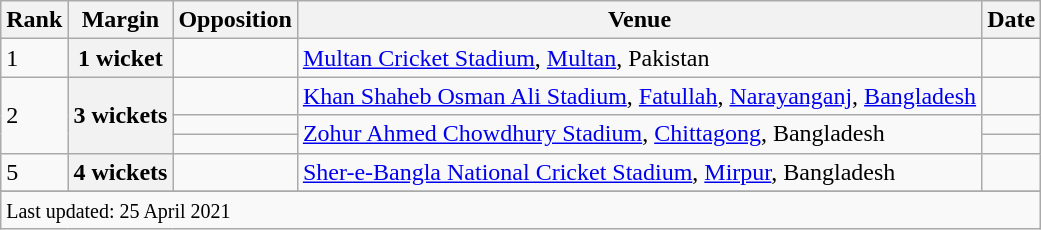<table class="wikitable plainrowheaders sortable">
<tr>
<th scope=col>Rank</th>
<th scope=col>Margin</th>
<th scope=col>Opposition</th>
<th scope=col>Venue</th>
<th scope=col>Date</th>
</tr>
<tr>
<td>1</td>
<th scope=row style=text-align:center>1 wicket</th>
<td></td>
<td><a href='#'>Multan Cricket Stadium</a>, <a href='#'>Multan</a>, Pakistan</td>
<td></td>
</tr>
<tr>
<td rowspan=3>2</td>
<th scope=row style=text-align:center rowspan=3>3 wickets</th>
<td></td>
<td><a href='#'>Khan Shaheb Osman Ali Stadium</a>, <a href='#'>Fatullah</a>, <a href='#'>Narayanganj</a>, <a href='#'>Bangladesh</a></td>
<td></td>
</tr>
<tr>
<td></td>
<td rowspan=2><a href='#'>Zohur Ahmed Chowdhury Stadium</a>, <a href='#'>Chittagong</a>, Bangladesh</td>
<td></td>
</tr>
<tr>
<td></td>
<td></td>
</tr>
<tr>
<td>5</td>
<th scope=row style=text-align:center>4 wickets</th>
<td></td>
<td><a href='#'>Sher-e-Bangla National Cricket Stadium</a>, <a href='#'>Mirpur</a>, Bangladesh</td>
<td></td>
</tr>
<tr>
</tr>
<tr class=sortbottom>
<td colspan=5><small>Last updated: 25 April 2021</small></td>
</tr>
</table>
